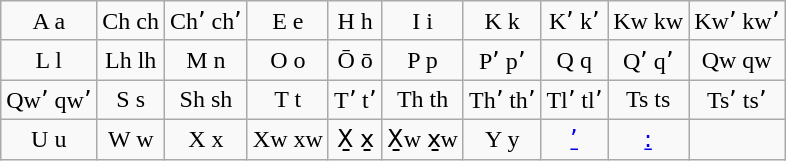<table class="wikitable" style="text-align: center">
<tr>
<td>A a</td>
<td>Ch ch</td>
<td>Chʼ chʼ</td>
<td>E e</td>
<td>H h</td>
<td>I i</td>
<td>K k</td>
<td>Kʼ kʼ</td>
<td>Kw kw</td>
<td>Kwʼ kwʼ</td>
</tr>
<tr>
<td>L l</td>
<td>Lh lh</td>
<td>M n</td>
<td>O o</td>
<td>Ō ō</td>
<td>P p</td>
<td>Pʼ pʼ</td>
<td>Q q</td>
<td>Qʼ qʼ</td>
<td>Qw qw</td>
</tr>
<tr>
<td>Qwʼ qwʼ</td>
<td>S s</td>
<td>Sh sh</td>
<td>T t</td>
<td>Tʼ tʼ</td>
<td>Th th</td>
<td>Thʼ thʼ</td>
<td>Tlʼ tlʼ</td>
<td>Ts ts</td>
<td>Tsʼ tsʼ</td>
</tr>
<tr>
<td>U u</td>
<td>W w</td>
<td>X x</td>
<td>Xw xw</td>
<td>X̱ x̱</td>
<td>X̱w x̱w</td>
<td>Y y</td>
<td><a href='#'>ʼ</a></td>
<td><a href='#'>꞉</a></td>
</tr>
</table>
